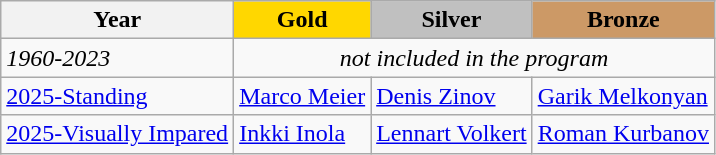<table class="wikitable">
<tr>
<th>Year</th>
<td align=center bgcolor=gold><strong>Gold</strong></td>
<td align=center bgcolor=silver><strong>Silver</strong></td>
<td align=center bgcolor=cc9966><strong>Bronze</strong></td>
</tr>
<tr>
<td><em>1960-2023</em></td>
<td colspan=3 align=center><em>not included in the program</em></td>
</tr>
<tr>
<td><a href='#'>2025-Standing</a></td>
<td> <a href='#'>Marco Meier</a></td>
<td> <a href='#'>Denis Zinov</a></td>
<td> <a href='#'>Garik Melkonyan</a></td>
</tr>
<tr>
<td><a href='#'>2025-Visually Impared</a></td>
<td> <a href='#'>Inkki Inola</a></td>
<td> <a href='#'>Lennart Volkert</a></td>
<td> <a href='#'>Roman Kurbanov</a></td>
</tr>
</table>
